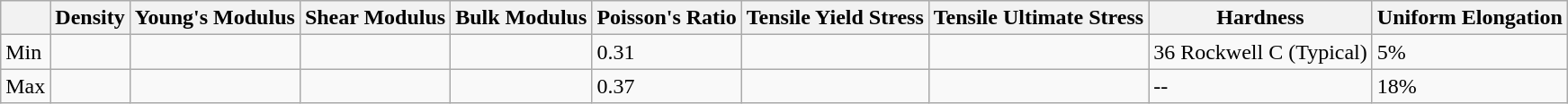<table class="wikitable">
<tr>
<th></th>
<th>Density</th>
<th>Young's Modulus</th>
<th>Shear Modulus</th>
<th>Bulk Modulus</th>
<th>Poisson's Ratio</th>
<th>Tensile Yield Stress</th>
<th>Tensile Ultimate Stress</th>
<th>Hardness</th>
<th>Uniform Elongation</th>
</tr>
<tr>
<td>Min</td>
<td></td>
<td></td>
<td></td>
<td></td>
<td>0.31</td>
<td></td>
<td></td>
<td>36 Rockwell C (Typical)</td>
<td>5%</td>
</tr>
<tr>
<td>Max</td>
<td></td>
<td></td>
<td></td>
<td></td>
<td>0.37</td>
<td></td>
<td></td>
<td>--</td>
<td>18%</td>
</tr>
</table>
